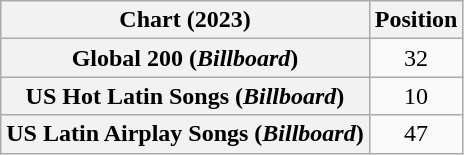<table class="wikitable sortable plainrowheaders" style="text-align:center">
<tr>
<th scope="col">Chart (2023)</th>
<th scope="col">Position</th>
</tr>
<tr>
<th scope="row">Global 200 (<em>Billboard</em>)</th>
<td>32</td>
</tr>
<tr>
<th scope="row">US Hot Latin Songs (<em>Billboard</em>)</th>
<td>10</td>
</tr>
<tr>
<th scope="row">US Latin Airplay Songs (<em>Billboard</em>)</th>
<td>47</td>
</tr>
</table>
